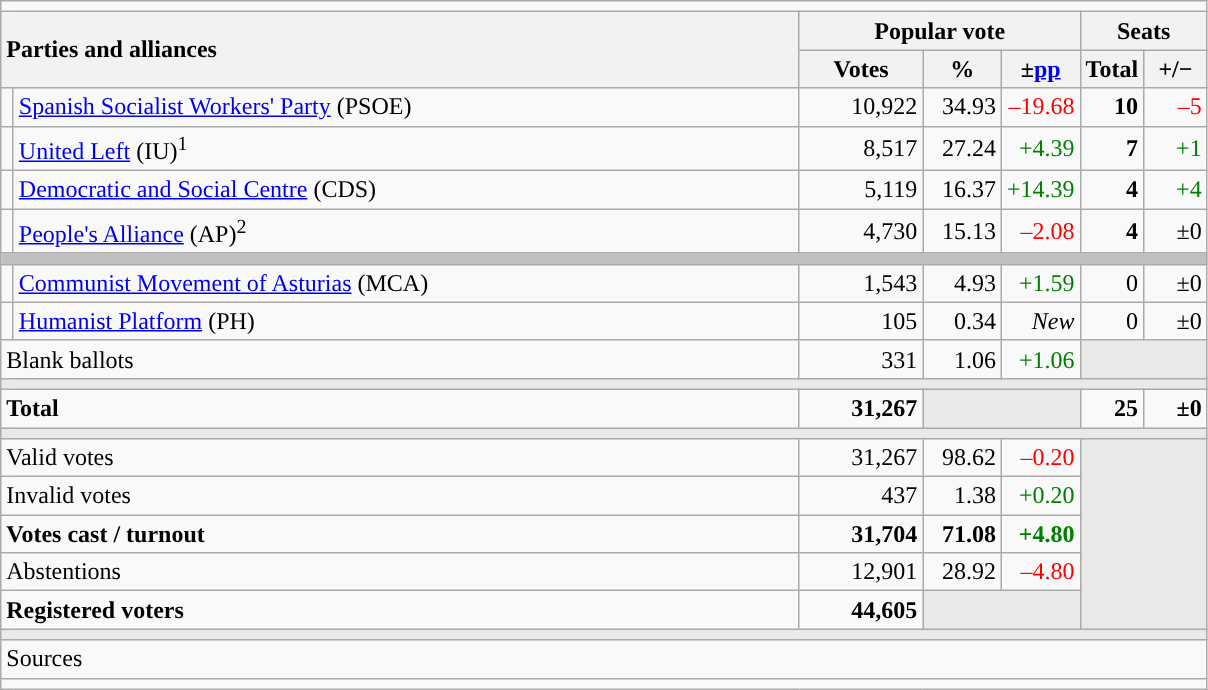<table class="wikitable" style="text-align:right;">
<tr>
<td colspan="7"></td>
</tr>
<tr>
<th style="text-align:left;" rowspan="2" colspan="2" width="525">Parties and alliances</th>
<th colspan="3">Popular vote</th>
<th colspan="2">Seats</th>
</tr>
<tr>
<th width="75">Votes</th>
<th width="45">%</th>
<th width="45">±<a href='#'>pp</a></th>
<th width="35">Total</th>
<th width="35">+/−</th>
</tr>
<tr>
<td width="1" style="color:inherit;background:"></td>
<td align="left"><a href='#'>Spanish Socialist Workers' Party</a> (PSOE)</td>
<td>10,922</td>
<td>34.93</td>
<td style="color:red;">–19.68</td>
<td><strong>10</strong></td>
<td style="color:red;">–5</td>
</tr>
<tr>
<td style="color:inherit;background:"></td>
<td align="left"><a href='#'>United Left</a> (IU)<sup>1</sup></td>
<td>8,517</td>
<td>27.24</td>
<td style="color:green;">+4.39</td>
<td><strong>7</strong></td>
<td style="color:green;">+1</td>
</tr>
<tr>
<td style="color:inherit;background:"></td>
<td align="left"><a href='#'>Democratic and Social Centre</a> (CDS)</td>
<td>5,119</td>
<td>16.37</td>
<td style="color:green;">+14.39</td>
<td><strong>4</strong></td>
<td style="color:green;">+4</td>
</tr>
<tr>
<td style="color:inherit;background:"></td>
<td align="left"><a href='#'>People's Alliance</a> (AP)<sup>2</sup></td>
<td>4,730</td>
<td>15.13</td>
<td style="color:red;">–2.08</td>
<td><strong>4</strong></td>
<td>±0</td>
</tr>
<tr>
<td colspan="7" bgcolor="#C0C0C0"></td>
</tr>
<tr>
<td style="color:inherit;background:"></td>
<td align="left"><a href='#'>Communist Movement of Asturias</a> (MCA)</td>
<td>1,543</td>
<td>4.93</td>
<td style="color:green;">+1.59</td>
<td>0</td>
<td>±0</td>
</tr>
<tr>
<td style="color:inherit;background:"></td>
<td align="left"><a href='#'>Humanist Platform</a> (PH)</td>
<td>105</td>
<td>0.34</td>
<td><em>New</em></td>
<td>0</td>
<td>±0</td>
</tr>
<tr>
<td align="left" colspan="2">Blank ballots</td>
<td>331</td>
<td>1.06</td>
<td style="color:green;">+1.06</td>
<td bgcolor="#E9E9E9" colspan="2"></td>
</tr>
<tr>
<td colspan="7" bgcolor="#E9E9E9"></td>
</tr>
<tr style="font-weight:bold;">
<td align="left" colspan="2">Total</td>
<td>31,267</td>
<td bgcolor="#E9E9E9" colspan="2"></td>
<td>25</td>
<td>±0</td>
</tr>
<tr>
<td colspan="7" bgcolor="#E9E9E9"></td>
</tr>
<tr>
<td align="left" colspan="2">Valid votes</td>
<td>31,267</td>
<td>98.62</td>
<td style="color:red;">–0.20</td>
<td bgcolor="#E9E9E9" colspan="2" rowspan="5"></td>
</tr>
<tr>
<td align="left" colspan="2">Invalid votes</td>
<td>437</td>
<td>1.38</td>
<td style="color:green;">+0.20</td>
</tr>
<tr style="font-weight:bold;">
<td align="left" colspan="2">Votes cast / turnout</td>
<td>31,704</td>
<td>71.08</td>
<td style="color:green;">+4.80</td>
</tr>
<tr>
<td align="left" colspan="2">Abstentions</td>
<td>12,901</td>
<td>28.92</td>
<td style="color:red;">–4.80</td>
</tr>
<tr style="font-weight:bold;">
<td align="left" colspan="2">Registered voters</td>
<td>44,605</td>
<td bgcolor="#E9E9E9" colspan="2"></td>
</tr>
<tr>
<td colspan="7" bgcolor="#E9E9E9"></td>
</tr>
<tr>
<td align="left" colspan="7">Sources</td>
</tr>
<tr>
<td colspan="7" style="text-align:left; max-width:790px;"></td>
</tr>
</table>
